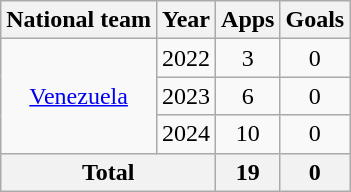<table class="wikitable" style="text-align: center;">
<tr>
<th>National team</th>
<th>Year</th>
<th>Apps</th>
<th>Goals</th>
</tr>
<tr>
<td rowspan="3"><a href='#'>Venezuela</a></td>
<td>2022</td>
<td>3</td>
<td>0</td>
</tr>
<tr>
<td>2023</td>
<td>6</td>
<td>0</td>
</tr>
<tr>
<td>2024</td>
<td>10</td>
<td>0</td>
</tr>
<tr>
<th colspan="2">Total</th>
<th>19</th>
<th>0</th>
</tr>
</table>
